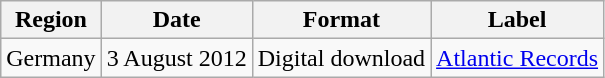<table class=wikitable>
<tr>
<th scope="col">Region</th>
<th scope="col">Date</th>
<th scope="col">Format</th>
<th scope="col">Label</th>
</tr>
<tr>
<td>Germany</td>
<td>3 August 2012</td>
<td>Digital download</td>
<td><a href='#'>Atlantic Records</a></td>
</tr>
</table>
